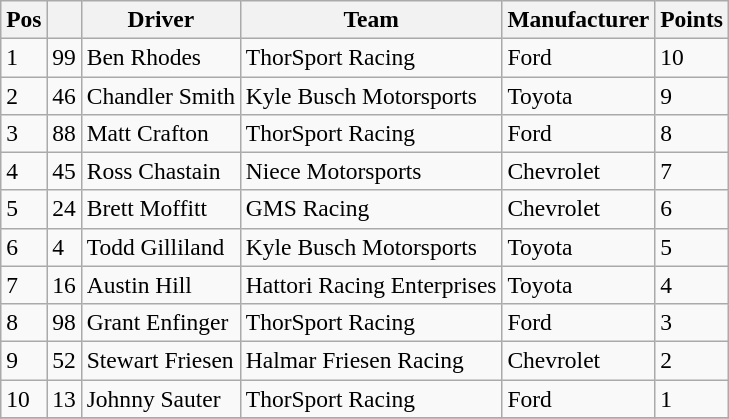<table class="wikitable" style="font-size:98%">
<tr>
<th>Pos</th>
<th></th>
<th>Driver</th>
<th>Team</th>
<th>Manufacturer</th>
<th>Points</th>
</tr>
<tr>
<td>1</td>
<td>99</td>
<td>Ben Rhodes</td>
<td>ThorSport Racing</td>
<td>Ford</td>
<td>10</td>
</tr>
<tr>
<td>2</td>
<td>46</td>
<td>Chandler Smith</td>
<td>Kyle Busch Motorsports</td>
<td>Toyota</td>
<td>9</td>
</tr>
<tr>
<td>3</td>
<td>88</td>
<td>Matt Crafton</td>
<td>ThorSport Racing</td>
<td>Ford</td>
<td>8</td>
</tr>
<tr>
<td>4</td>
<td>45</td>
<td>Ross Chastain</td>
<td>Niece Motorsports</td>
<td>Chevrolet</td>
<td>7</td>
</tr>
<tr>
<td>5</td>
<td>24</td>
<td>Brett Moffitt</td>
<td>GMS Racing</td>
<td>Chevrolet</td>
<td>6</td>
</tr>
<tr>
<td>6</td>
<td>4</td>
<td>Todd Gilliland</td>
<td>Kyle Busch Motorsports</td>
<td>Toyota</td>
<td>5</td>
</tr>
<tr>
<td>7</td>
<td>16</td>
<td>Austin Hill</td>
<td>Hattori Racing Enterprises</td>
<td>Toyota</td>
<td>4</td>
</tr>
<tr>
<td>8</td>
<td>98</td>
<td>Grant Enfinger</td>
<td>ThorSport Racing</td>
<td>Ford</td>
<td>3</td>
</tr>
<tr>
<td>9</td>
<td>52</td>
<td>Stewart Friesen</td>
<td>Halmar Friesen Racing</td>
<td>Chevrolet</td>
<td>2</td>
</tr>
<tr>
<td>10</td>
<td>13</td>
<td>Johnny Sauter</td>
<td>ThorSport Racing</td>
<td>Ford</td>
<td>1</td>
</tr>
<tr>
</tr>
</table>
